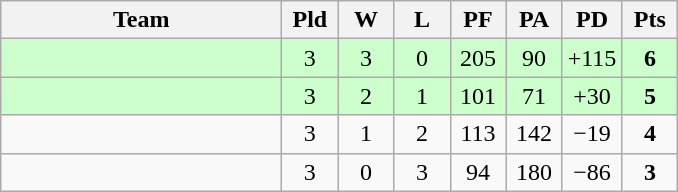<table class=wikitable style="text-align:center">
<tr>
<th width=180>Team</th>
<th width=30>Pld</th>
<th width=30>W</th>
<th width=30>L</th>
<th width=30>PF</th>
<th width=30>PA</th>
<th width=30>PD</th>
<th width=30>Pts</th>
</tr>
<tr align=center bgcolor="#ccffcc">
<td align=left></td>
<td>3</td>
<td>3</td>
<td>0</td>
<td>205</td>
<td>90</td>
<td>+115</td>
<td><strong>6</strong></td>
</tr>
<tr align=center bgcolor="#ccffcc">
<td align=left></td>
<td>3</td>
<td>2</td>
<td>1</td>
<td>101</td>
<td>71</td>
<td>+30</td>
<td><strong>5</strong></td>
</tr>
<tr align=center>
<td align=left></td>
<td>3</td>
<td>1</td>
<td>2</td>
<td>113</td>
<td>142</td>
<td>−19</td>
<td><strong>4</strong></td>
</tr>
<tr align=center>
<td align=left></td>
<td>3</td>
<td>0</td>
<td>3</td>
<td>94</td>
<td>180</td>
<td>−86</td>
<td><strong>3</strong></td>
</tr>
</table>
